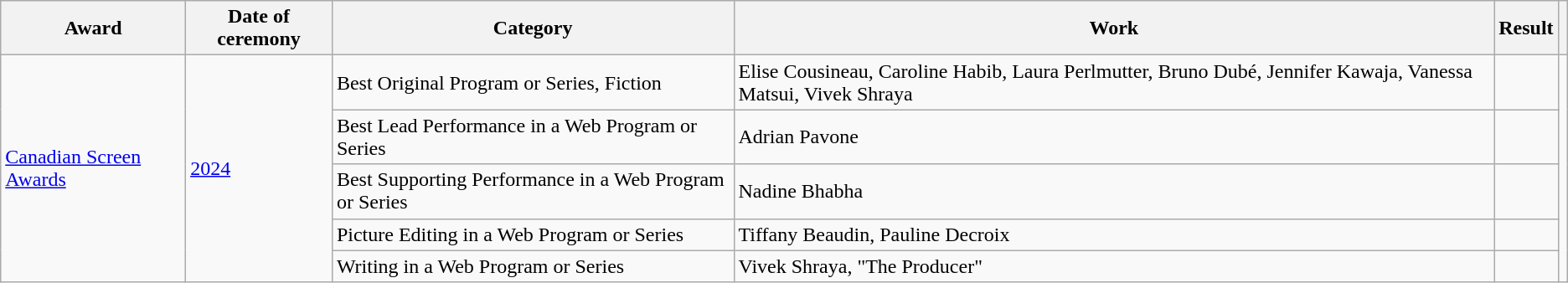<table class="wikitable plainrowheaders sortable">
<tr>
<th scope="col">Award</th>
<th scope="col">Date of ceremony</th>
<th scope="col">Category</th>
<th scope="col">Work</th>
<th scope="col">Result</th>
<th scope="col" class="unsortable"></th>
</tr>
<tr>
<td rowspan=5><a href='#'>Canadian Screen Awards</a></td>
<td rowspan=5><a href='#'>2024</a></td>
<td>Best Original Program or Series, Fiction</td>
<td>Elise Cousineau, Caroline Habib, Laura Perlmutter, Bruno Dubé, Jennifer Kawaja, Vanessa Matsui, Vivek Shraya</td>
<td></td>
<td rowspan=5></td>
</tr>
<tr>
<td>Best Lead Performance in a Web Program or Series</td>
<td>Adrian Pavone</td>
<td></td>
</tr>
<tr>
<td>Best Supporting Performance in a Web Program or Series</td>
<td>Nadine Bhabha</td>
<td></td>
</tr>
<tr>
<td>Picture Editing in a Web Program or Series</td>
<td>Tiffany Beaudin, Pauline Decroix</td>
<td></td>
</tr>
<tr>
<td>Writing in a Web Program or Series</td>
<td>Vivek Shraya, "The Producer"</td>
<td></td>
</tr>
</table>
